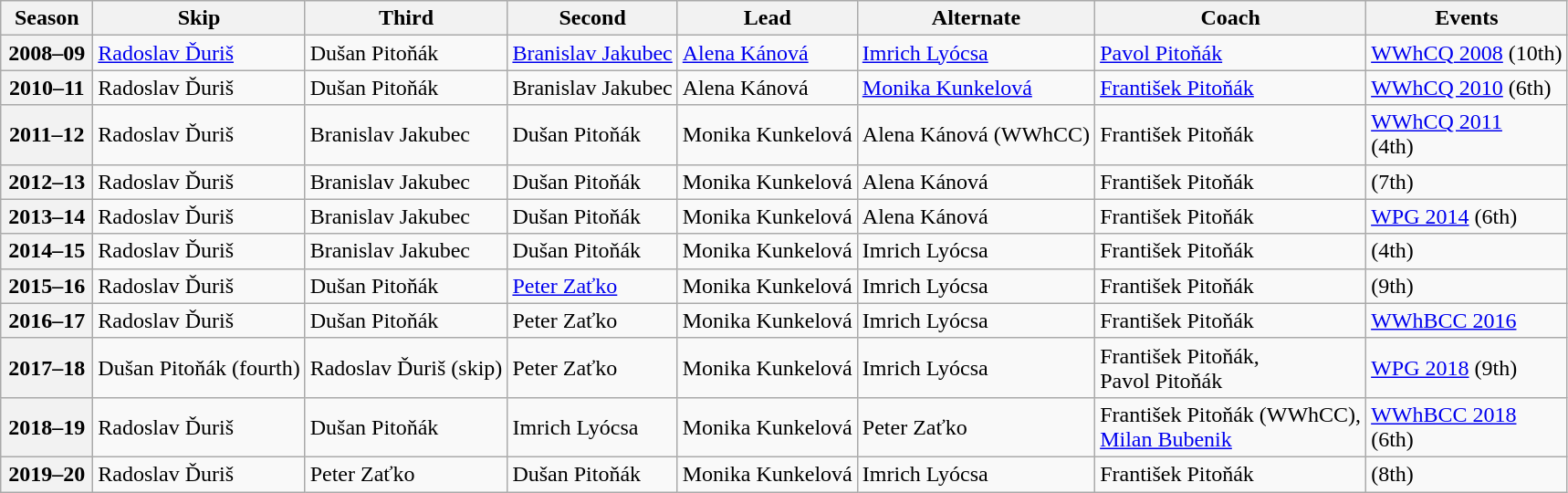<table class="wikitable">
<tr>
<th scope="col" width=60>Season</th>
<th scope="col">Skip</th>
<th scope="col">Third</th>
<th scope="col">Second</th>
<th scope="col">Lead</th>
<th scope="col">Alternate</th>
<th scope="col">Coach</th>
<th scope="col">Events</th>
</tr>
<tr>
<th scope="row">2008–09</th>
<td><a href='#'>Radoslav Ďuriš</a></td>
<td>Dušan Pitoňák</td>
<td><a href='#'>Branislav Jakubec</a></td>
<td><a href='#'>Alena Kánová</a></td>
<td><a href='#'>Imrich Lyócsa</a></td>
<td><a href='#'>Pavol Pitoňák</a></td>
<td><a href='#'>WWhCQ 2008</a> (10th)</td>
</tr>
<tr>
<th scope="row">2010–11</th>
<td>Radoslav Ďuriš</td>
<td>Dušan Pitoňák</td>
<td>Branislav Jakubec</td>
<td>Alena Kánová</td>
<td><a href='#'>Monika Kunkelová</a></td>
<td><a href='#'>František Pitoňák</a></td>
<td><a href='#'>WWhCQ 2010</a> (6th)</td>
</tr>
<tr>
<th scope="row">2011–12</th>
<td>Radoslav Ďuriš</td>
<td>Branislav Jakubec</td>
<td>Dušan Pitoňák</td>
<td>Monika Kunkelová</td>
<td>Alena Kánová (WWhCC)</td>
<td>František Pitoňák</td>
<td><a href='#'>WWhCQ 2011</a> <br> (4th)</td>
</tr>
<tr>
<th scope="row">2012–13</th>
<td>Radoslav Ďuriš</td>
<td>Branislav Jakubec</td>
<td>Dušan Pitoňák</td>
<td>Monika Kunkelová</td>
<td>Alena Kánová</td>
<td>František Pitoňák</td>
<td> (7th)</td>
</tr>
<tr>
<th scope="row">2013–14</th>
<td>Radoslav Ďuriš</td>
<td>Branislav Jakubec</td>
<td>Dušan Pitoňák</td>
<td>Monika Kunkelová</td>
<td>Alena Kánová</td>
<td>František Pitoňák</td>
<td><a href='#'>WPG 2014</a> (6th)</td>
</tr>
<tr>
<th scope="row">2014–15</th>
<td>Radoslav Ďuriš</td>
<td>Branislav Jakubec</td>
<td>Dušan Pitoňák</td>
<td>Monika Kunkelová</td>
<td>Imrich Lyócsa</td>
<td>František Pitoňák</td>
<td> (4th)</td>
</tr>
<tr>
<th scope="row">2015–16</th>
<td>Radoslav Ďuriš</td>
<td>Dušan Pitoňák</td>
<td><a href='#'>Peter Zaťko</a></td>
<td>Monika Kunkelová</td>
<td>Imrich Lyócsa</td>
<td>František Pitoňák</td>
<td> (9th)</td>
</tr>
<tr>
<th scope="row">2016–17</th>
<td>Radoslav Ďuriš</td>
<td>Dušan Pitoňák</td>
<td>Peter Zaťko</td>
<td>Monika Kunkelová</td>
<td>Imrich Lyócsa</td>
<td>František Pitoňák</td>
<td><a href='#'>WWhBCC 2016</a> </td>
</tr>
<tr>
<th scope="row">2017–18</th>
<td>Dušan Pitoňák (fourth)</td>
<td>Radoslav Ďuriš (skip)</td>
<td>Peter Zaťko</td>
<td>Monika Kunkelová</td>
<td>Imrich Lyócsa</td>
<td>František Pitoňák,<br>Pavol Pitoňák</td>
<td><a href='#'>WPG 2018</a> (9th)</td>
</tr>
<tr>
<th scope="row">2018–19</th>
<td>Radoslav Ďuriš</td>
<td>Dušan Pitoňák</td>
<td>Imrich Lyócsa</td>
<td>Monika Kunkelová</td>
<td>Peter Zaťko</td>
<td>František Pitoňák (WWhCC),<br><a href='#'>Milan Bubenik</a></td>
<td><a href='#'>WWhBCC 2018</a> <br> (6th)</td>
</tr>
<tr>
<th scope="row">2019–20</th>
<td>Radoslav Ďuriš</td>
<td>Peter Zaťko</td>
<td>Dušan Pitoňák</td>
<td>Monika Kunkelová</td>
<td>Imrich Lyócsa</td>
<td>František Pitoňák</td>
<td> (8th)</td>
</tr>
</table>
